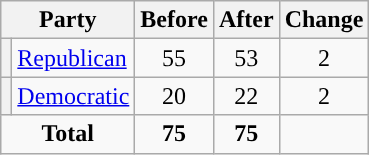<table class="wikitable" style="text-align:center;">
<tr>
<th colspan="2">Party</th>
<th>Before</th>
<th>After</th>
<th>Change</th>
</tr>
<tr>
<th style="background-color:"></th>
<td style="text-align:left;"><a href='#'>Republican</a></td>
<td>55</td>
<td>53</td>
<td> 2</td>
</tr>
<tr>
<th style="background-color:"></th>
<td style="text-align:left;"><a href='#'>Democratic</a></td>
<td>20</td>
<td>22</td>
<td> 2</td>
</tr>
<tr>
<td colspan="2"><strong>Total</strong></td>
<td><strong>75</strong></td>
<td><strong>75</strong></td>
<td></td>
</tr>
</table>
